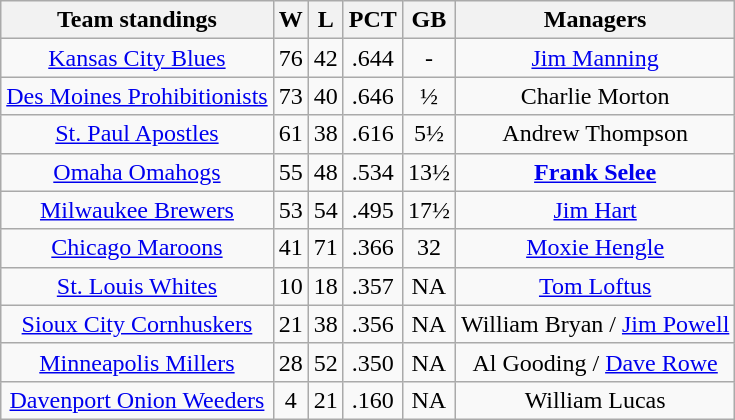<table class="wikitable" style="text-align:center">
<tr>
<th>Team standings</th>
<th>W</th>
<th>L</th>
<th>PCT</th>
<th>GB</th>
<th>Managers</th>
</tr>
<tr>
<td><a href='#'>Kansas City Blues</a></td>
<td>76</td>
<td>42</td>
<td>.644</td>
<td>-</td>
<td><a href='#'>Jim Manning</a></td>
</tr>
<tr>
<td><a href='#'>Des Moines Prohibitionists</a></td>
<td>73</td>
<td>40</td>
<td>.646</td>
<td>½</td>
<td>Charlie Morton</td>
</tr>
<tr>
<td><a href='#'>St. Paul Apostles</a></td>
<td>61</td>
<td>38</td>
<td>.616</td>
<td>5½</td>
<td>Andrew Thompson</td>
</tr>
<tr>
<td><a href='#'>Omaha Omahogs</a></td>
<td>55</td>
<td>48</td>
<td>.534</td>
<td>13½</td>
<td><strong><a href='#'>Frank Selee</a></strong></td>
</tr>
<tr>
<td><a href='#'>Milwaukee Brewers</a></td>
<td>53</td>
<td>54</td>
<td>.495</td>
<td>17½</td>
<td><a href='#'>Jim Hart</a></td>
</tr>
<tr>
<td><a href='#'>Chicago Maroons</a></td>
<td>41</td>
<td>71</td>
<td>.366</td>
<td>32</td>
<td><a href='#'>Moxie Hengle</a></td>
</tr>
<tr>
<td><a href='#'>St. Louis Whites</a></td>
<td>10</td>
<td>18</td>
<td>.357</td>
<td>NA</td>
<td><a href='#'>Tom Loftus</a></td>
</tr>
<tr>
<td><a href='#'>Sioux City Cornhuskers</a></td>
<td>21</td>
<td>38</td>
<td>.356</td>
<td>NA</td>
<td>William Bryan / <a href='#'>Jim Powell</a></td>
</tr>
<tr>
<td><a href='#'>Minneapolis Millers</a></td>
<td>28</td>
<td>52</td>
<td>.350</td>
<td>NA</td>
<td>Al Gooding / <a href='#'>Dave Rowe</a></td>
</tr>
<tr>
<td><a href='#'>Davenport Onion Weeders</a></td>
<td>4</td>
<td>21</td>
<td>.160</td>
<td>NA</td>
<td>William Lucas</td>
</tr>
</table>
